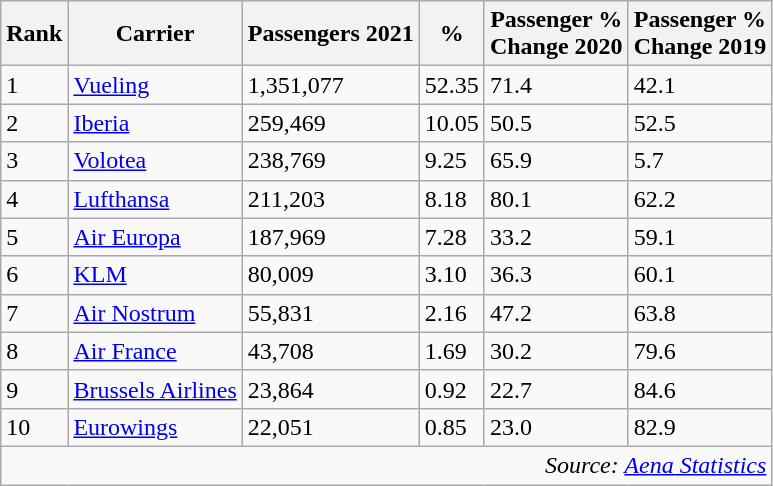<table class="wikitable sortable">
<tr>
<th>Rank</th>
<th>Carrier</th>
<th>Passengers 2021</th>
<th>%</th>
<th>Passenger % <br> Change 2020</th>
<th>Passenger % <br> Change 2019</th>
</tr>
<tr>
<td>1</td>
<td><a href='#'>Vueling</a></td>
<td>1,351,077</td>
<td>52.35</td>
<td> 71.4</td>
<td> 42.1</td>
</tr>
<tr>
<td>2</td>
<td><a href='#'>Iberia</a></td>
<td>259,469</td>
<td>10.05</td>
<td> 50.5</td>
<td> 52.5</td>
</tr>
<tr>
<td>3</td>
<td><a href='#'>Volotea</a></td>
<td>238,769</td>
<td>9.25</td>
<td> 65.9</td>
<td> 5.7</td>
</tr>
<tr>
<td>4</td>
<td><a href='#'>Lufthansa</a></td>
<td>211,203</td>
<td>8.18</td>
<td> 80.1</td>
<td> 62.2</td>
</tr>
<tr>
<td>5</td>
<td><a href='#'>Air Europa</a></td>
<td>187,969</td>
<td>7.28</td>
<td> 33.2</td>
<td> 59.1</td>
</tr>
<tr>
<td>6</td>
<td><a href='#'>KLM</a></td>
<td>80,009</td>
<td>3.10</td>
<td> 36.3</td>
<td> 60.1</td>
</tr>
<tr>
<td>7</td>
<td><a href='#'>Air Nostrum</a></td>
<td>55,831</td>
<td>2.16</td>
<td> 47.2</td>
<td> 63.8</td>
</tr>
<tr>
<td>8</td>
<td><a href='#'>Air France</a></td>
<td>43,708</td>
<td>1.69</td>
<td> 30.2</td>
<td> 79.6</td>
</tr>
<tr>
<td>9</td>
<td><a href='#'>Brussels Airlines</a></td>
<td>23,864</td>
<td>0.92</td>
<td> 22.7</td>
<td> 84.6</td>
</tr>
<tr>
<td>10</td>
<td><a href='#'>Eurowings</a></td>
<td>22,051</td>
<td>0.85</td>
<td> 23.0</td>
<td> 82.9</td>
</tr>
<tr>
<td colspan=6 align="right"><em>Source: <a href='#'>Aena Statistics</a></em></td>
</tr>
</table>
